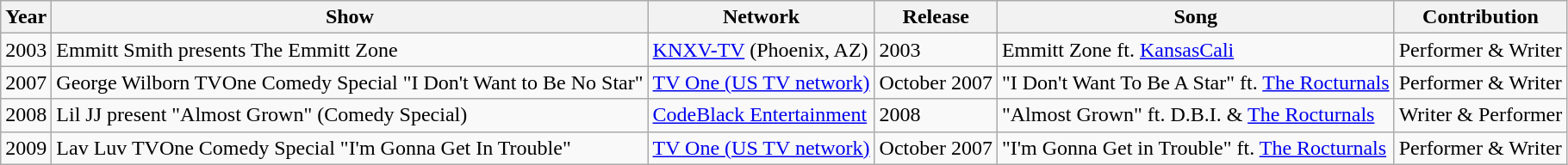<table class="wikitable">
<tr>
<th>Year</th>
<th>Show</th>
<th>Network</th>
<th>Release</th>
<th>Song</th>
<th>Contribution</th>
</tr>
<tr>
<td>2003</td>
<td>Emmitt Smith presents The Emmitt Zone</td>
<td><a href='#'>KNXV-TV</a> (Phoenix, AZ)</td>
<td>2003</td>
<td>Emmitt Zone ft. <a href='#'>KansasCali</a></td>
<td>Performer & Writer</td>
</tr>
<tr>
<td>2007</td>
<td>George Wilborn TVOne Comedy Special "I Don't Want to Be No Star"</td>
<td><a href='#'>TV One (US TV network)</a></td>
<td>October 2007</td>
<td>"I Don't Want To Be A Star" ft. <a href='#'>The Rocturnals</a></td>
<td>Performer & Writer</td>
</tr>
<tr>
<td>2008</td>
<td>Lil JJ present "Almost Grown" (Comedy Special)</td>
<td FarCor Studios><a href='#'>CodeBlack Entertainment</a></td>
<td>2008</td>
<td>"Almost Grown" ft. D.B.I. & <a href='#'>The Rocturnals</a></td>
<td>Writer & Performer</td>
</tr>
<tr>
<td>2009</td>
<td>Lav Luv TVOne Comedy Special "I'm Gonna Get In Trouble"</td>
<td><a href='#'>TV One (US TV network)</a></td>
<td>October 2007</td>
<td>"I'm Gonna Get in Trouble" ft. <a href='#'>The Rocturnals</a></td>
<td>Performer & Writer</td>
</tr>
</table>
